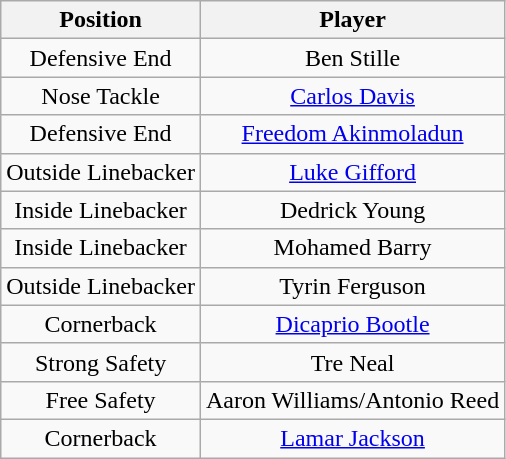<table class="wikitable" style="text-align: center;">
<tr>
<th>Position</th>
<th>Player</th>
</tr>
<tr>
<td>Defensive End</td>
<td>Ben Stille</td>
</tr>
<tr>
<td>Nose Tackle</td>
<td><a href='#'>Carlos Davis</a></td>
</tr>
<tr>
<td>Defensive End</td>
<td><a href='#'>Freedom Akinmoladun</a></td>
</tr>
<tr>
<td>Outside Linebacker</td>
<td><a href='#'>Luke Gifford</a></td>
</tr>
<tr>
<td>Inside Linebacker</td>
<td>Dedrick Young</td>
</tr>
<tr>
<td>Inside Linebacker</td>
<td>Mohamed Barry</td>
</tr>
<tr>
<td>Outside Linebacker</td>
<td>Tyrin Ferguson</td>
</tr>
<tr>
<td>Cornerback</td>
<td><a href='#'>Dicaprio Bootle</a></td>
</tr>
<tr>
<td>Strong Safety</td>
<td>Tre Neal</td>
</tr>
<tr>
<td>Free Safety</td>
<td>Aaron Williams/Antonio Reed</td>
</tr>
<tr>
<td>Cornerback</td>
<td><a href='#'>Lamar Jackson</a></td>
</tr>
</table>
